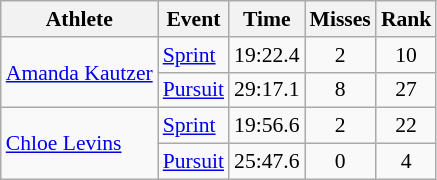<table class="wikitable" style="font-size:90%">
<tr>
<th>Athlete</th>
<th>Event</th>
<th>Time</th>
<th>Misses</th>
<th>Rank</th>
</tr>
<tr align=center>
<td align=left rowspan=2><a href='#'>Amanda Kautzer</a></td>
<td align=left><a href='#'>Sprint</a></td>
<td>19:22.4</td>
<td>2</td>
<td>10</td>
</tr>
<tr align=center>
<td align=left><a href='#'>Pursuit</a></td>
<td>29:17.1</td>
<td>8</td>
<td>27</td>
</tr>
<tr align=center>
<td align=left rowspan=2><a href='#'>Chloe Levins</a></td>
<td align=left><a href='#'>Sprint</a></td>
<td>19:56.6</td>
<td>2</td>
<td>22</td>
</tr>
<tr align=center>
<td align=left><a href='#'>Pursuit</a></td>
<td>25:47.6</td>
<td>0</td>
<td>4</td>
</tr>
</table>
